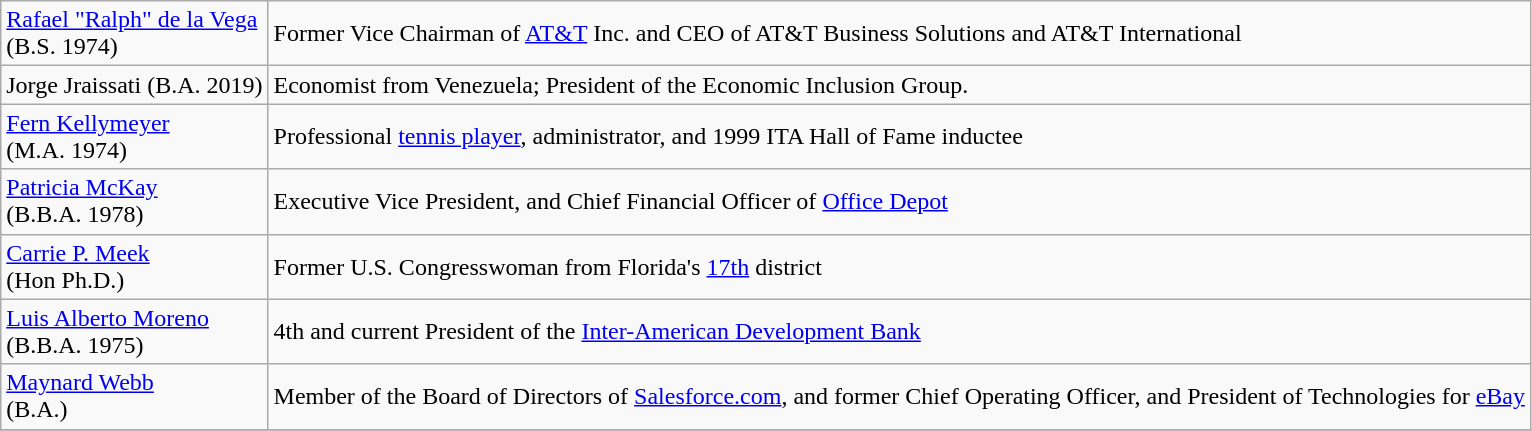<table class="wikitable">
<tr>
<td><a href='#'>Rafael "Ralph" de la Vega</a><br>(B.S. 1974)</td>
<td>Former Vice Chairman of <a href='#'>AT&T</a> Inc. and CEO of AT&T Business Solutions and AT&T International</td>
</tr>
<tr>
<td>Jorge Jraissati (B.A. 2019)</td>
<td>Economist from Venezuela; President of the Economic Inclusion Group.</td>
</tr>
<tr>
<td><a href='#'>Fern Kellymeyer</a><br>(M.A. 1974)</td>
<td>Professional <a href='#'>tennis player</a>, administrator, and 1999 ITA Hall of Fame inductee</td>
</tr>
<tr>
<td><a href='#'>Patricia McKay</a><br>(B.B.A. 1978)</td>
<td>Executive Vice President, and Chief Financial Officer of <a href='#'>Office Depot</a></td>
</tr>
<tr>
<td><a href='#'>Carrie P. Meek</a><br>(Hon Ph.D.)</td>
<td>Former U.S. Congresswoman from Florida's <a href='#'>17th</a> district</td>
</tr>
<tr>
<td><a href='#'>Luis Alberto Moreno</a><br>(B.B.A. 1975)</td>
<td>4th and current President of the <a href='#'>Inter-American Development Bank</a></td>
</tr>
<tr>
<td><a href='#'>Maynard Webb</a><br>(B.A.)</td>
<td>Member of the Board of Directors of <a href='#'>Salesforce.com</a>, and former Chief Operating Officer, and President of Technologies for <a href='#'>eBay</a></td>
</tr>
<tr>
</tr>
</table>
